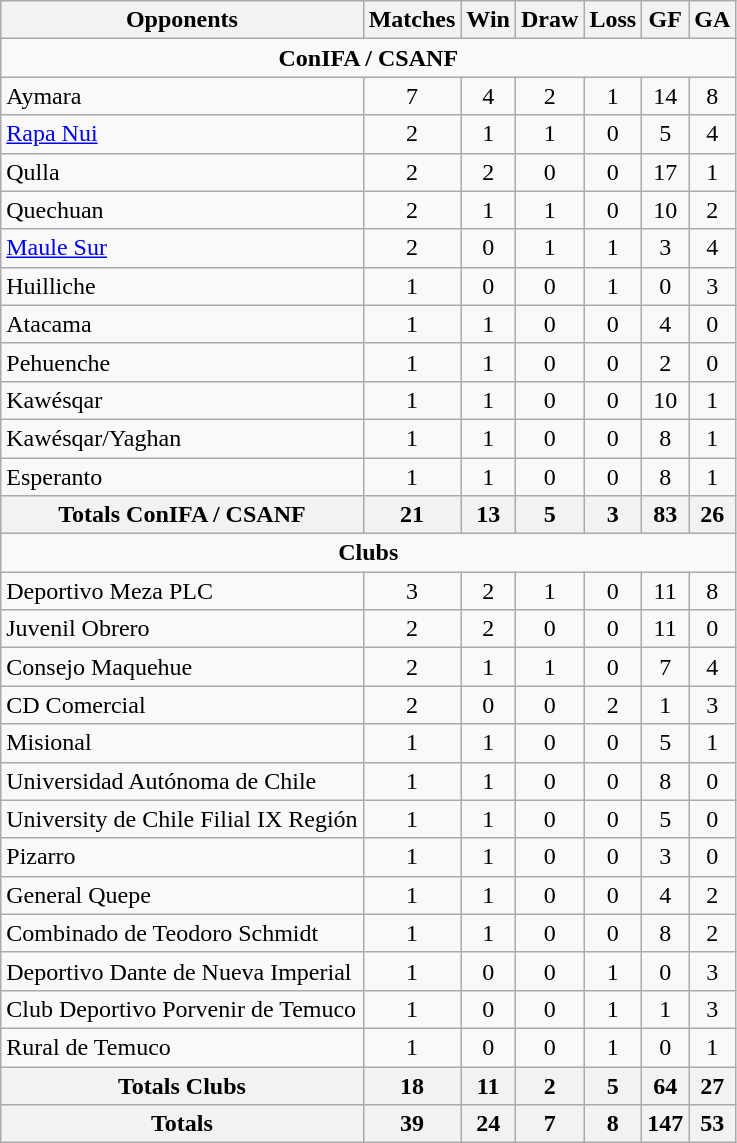<table class="wikitable sortable" style="text-align: center;">
<tr>
<th>Opponents</th>
<th>Matches</th>
<th>Win</th>
<th>Draw</th>
<th>Loss</th>
<th>GF</th>
<th>GA</th>
</tr>
<tr>
<td align="center" colspan=7><strong>ConIFA / CSANF</strong></td>
</tr>
<tr>
<td align="left"> Aymara</td>
<td>7</td>
<td>4</td>
<td>2</td>
<td>1</td>
<td>14</td>
<td>8</td>
</tr>
<tr>
<td align="left"> <a href='#'>Rapa Nui</a></td>
<td>2</td>
<td>1</td>
<td>1</td>
<td>0</td>
<td>5</td>
<td>4</td>
</tr>
<tr>
<td align="left">Qulla</td>
<td>2</td>
<td>2</td>
<td>0</td>
<td>0</td>
<td>17</td>
<td>1</td>
</tr>
<tr>
<td align="left"> Quechuan</td>
<td>2</td>
<td>1</td>
<td>1</td>
<td>0</td>
<td>10</td>
<td>2</td>
</tr>
<tr>
<td align="left"> <a href='#'>Maule Sur</a></td>
<td>2</td>
<td>0</td>
<td>1</td>
<td>1</td>
<td>3</td>
<td>4</td>
</tr>
<tr>
<td align="left"> Huilliche</td>
<td>1</td>
<td>0</td>
<td>0</td>
<td>1</td>
<td>0</td>
<td>3</td>
</tr>
<tr>
<td align="left"> Atacama</td>
<td>1</td>
<td>1</td>
<td>0</td>
<td>0</td>
<td>4</td>
<td>0</td>
</tr>
<tr>
<td align="left"> Pehuenche</td>
<td>1</td>
<td>1</td>
<td>0</td>
<td>0</td>
<td>2</td>
<td>0</td>
</tr>
<tr>
<td align="left"> Kawésqar</td>
<td>1</td>
<td>1</td>
<td>0</td>
<td>0</td>
<td>10</td>
<td>1</td>
</tr>
<tr>
<td align="left"> Kawésqar/Yaghan</td>
<td>1</td>
<td>1</td>
<td>0</td>
<td>0</td>
<td>8</td>
<td>1</td>
</tr>
<tr>
<td align="left"> Esperanto</td>
<td>1</td>
<td>1</td>
<td>0</td>
<td>0</td>
<td>8</td>
<td>1</td>
</tr>
<tr>
<th colspan="1">Totals ConIFA / CSANF</th>
<th>21</th>
<th>13</th>
<th>5</th>
<th>3</th>
<th>83</th>
<th>26</th>
</tr>
<tr>
<td align="center" colspan=7><strong>Clubs</strong></td>
</tr>
<tr>
<td align="left">Deportivo Meza PLC</td>
<td>3</td>
<td>2</td>
<td>1</td>
<td>0</td>
<td>11</td>
<td>8</td>
</tr>
<tr>
<td align="left">Juvenil Obrero</td>
<td>2</td>
<td>2</td>
<td>0</td>
<td>0</td>
<td>11</td>
<td>0</td>
</tr>
<tr>
<td align="left">Consejo Maquehue</td>
<td>2</td>
<td>1</td>
<td>1</td>
<td>0</td>
<td>7</td>
<td>4</td>
</tr>
<tr>
<td align="left">CD Comercial</td>
<td>2</td>
<td>0</td>
<td>0</td>
<td>2</td>
<td>1</td>
<td>3</td>
</tr>
<tr>
<td align="left">Misional</td>
<td>1</td>
<td>1</td>
<td>0</td>
<td>0</td>
<td>5</td>
<td>1</td>
</tr>
<tr>
<td align="left">Universidad Autónoma de Chile</td>
<td>1</td>
<td>1</td>
<td>0</td>
<td>0</td>
<td>8</td>
<td>0</td>
</tr>
<tr>
<td align="left">University de Chile Filial IX Región</td>
<td>1</td>
<td>1</td>
<td>0</td>
<td>0</td>
<td>5</td>
<td>0</td>
</tr>
<tr>
<td align="left">Pizarro</td>
<td>1</td>
<td>1</td>
<td>0</td>
<td>0</td>
<td>3</td>
<td>0</td>
</tr>
<tr>
<td align="left">General Quepe</td>
<td>1</td>
<td>1</td>
<td>0</td>
<td>0</td>
<td>4</td>
<td>2</td>
</tr>
<tr>
<td align="left">Combinado de Teodoro Schmidt</td>
<td>1</td>
<td>1</td>
<td>0</td>
<td>0</td>
<td>8</td>
<td>2</td>
</tr>
<tr>
<td align="left">Deportivo Dante de Nueva Imperial</td>
<td>1</td>
<td>0</td>
<td>0</td>
<td>1</td>
<td>0</td>
<td>3</td>
</tr>
<tr>
<td align="left">Club Deportivo Porvenir de Temuco</td>
<td>1</td>
<td>0</td>
<td>0</td>
<td>1</td>
<td>1</td>
<td>3</td>
</tr>
<tr>
<td align="left">Rural de Temuco</td>
<td>1</td>
<td>0</td>
<td>0</td>
<td>1</td>
<td>0</td>
<td>1</td>
</tr>
<tr>
<th colspan="1">Totals Clubs</th>
<th>18</th>
<th>11</th>
<th>2</th>
<th>5</th>
<th>64</th>
<th>27</th>
</tr>
<tr>
<th colspan="1">Totals</th>
<th>39</th>
<th>24</th>
<th>7</th>
<th>8</th>
<th>147</th>
<th>53</th>
</tr>
</table>
